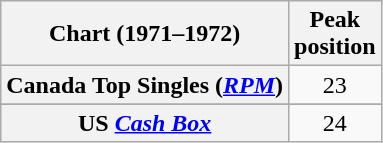<table class="wikitable sortable plainrowheaders" style="text-align:center">
<tr>
<th scope="col">Chart (1971–1972)</th>
<th scope="col">Peak<br>position</th>
</tr>
<tr>
<th scope="row">Canada Top Singles (<em><a href='#'>RPM</a></em>)</th>
<td>23</td>
</tr>
<tr>
</tr>
<tr>
</tr>
<tr>
<th scope="row">US <a href='#'><em>Cash Box</em></a></th>
<td>24</td>
</tr>
</table>
